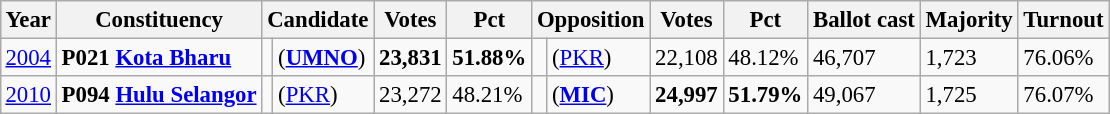<table class="wikitable" style="margin:0.5em ; font-size:95%">
<tr>
<th>Year</th>
<th>Constituency</th>
<th colspan=2>Candidate</th>
<th>Votes</th>
<th>Pct</th>
<th colspan=2>Opposition</th>
<th>Votes</th>
<th>Pct</th>
<th>Ballot cast</th>
<th>Majority</th>
<th>Turnout</th>
</tr>
<tr>
<td><a href='#'>2004</a></td>
<td><strong>P021 <a href='#'>Kota Bharu</a></strong></td>
<td></td>
<td> (<a href='#'><strong>UMNO</strong></a>)</td>
<td align="right"><strong>23,831</strong></td>
<td><strong>51.88%</strong></td>
<td></td>
<td> (<a href='#'>PKR</a>)</td>
<td align="right">22,108</td>
<td>48.12%</td>
<td>46,707</td>
<td>1,723</td>
<td>76.06%</td>
</tr>
<tr>
<td><a href='#'>2010</a></td>
<td><strong>P094 <a href='#'>Hulu Selangor</a></strong></td>
<td></td>
<td> (<a href='#'>PKR</a>)</td>
<td align="right">23,272</td>
<td>48.21%</td>
<td></td>
<td> (<a href='#'><strong>MIC</strong></a>)</td>
<td align="right"><strong>24,997</strong></td>
<td><strong>51.79%</strong></td>
<td>49,067</td>
<td>1,725</td>
<td>76.07%</td>
</tr>
</table>
